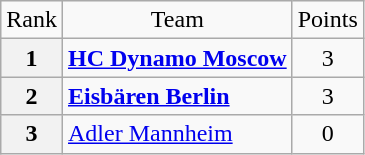<table class="wikitable" style="text-align: center;">
<tr>
<td>Rank</td>
<td>Team</td>
<td>Points</td>
</tr>
<tr>
<th>1</th>
<td style="text-align: left;"> <strong><a href='#'>HC Dynamo Moscow</a></strong></td>
<td>3</td>
</tr>
<tr>
<th>2</th>
<td style="text-align: left;"> <strong><a href='#'>Eisbären Berlin</a></strong></td>
<td>3</td>
</tr>
<tr>
<th>3</th>
<td style="text-align: left;"> <a href='#'>Adler Mannheim</a></td>
<td>0</td>
</tr>
</table>
